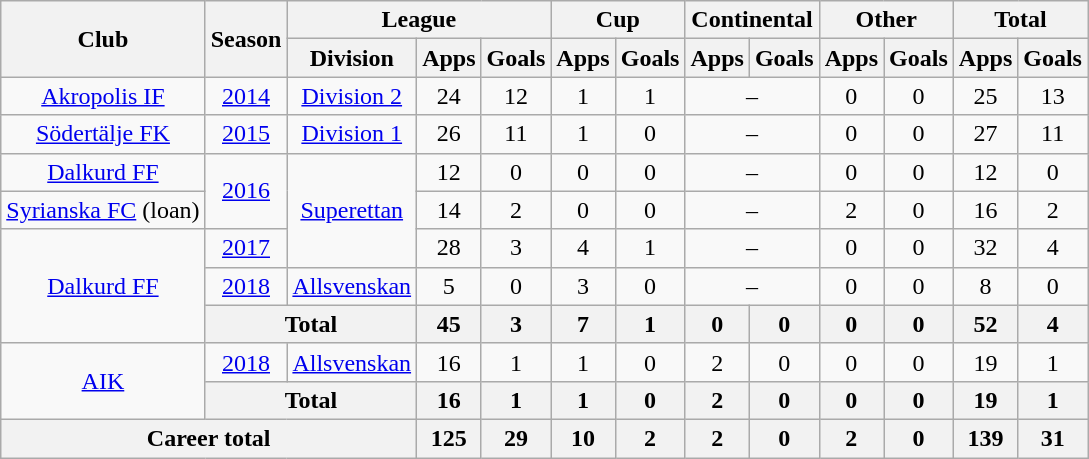<table class="wikitable" style="text-align: center">
<tr>
<th rowspan="2">Club</th>
<th rowspan="2">Season</th>
<th colspan="3">League</th>
<th colspan="2">Cup</th>
<th colspan="2">Continental</th>
<th colspan="2">Other</th>
<th colspan="2">Total</th>
</tr>
<tr>
<th>Division</th>
<th>Apps</th>
<th>Goals</th>
<th>Apps</th>
<th>Goals</th>
<th>Apps</th>
<th>Goals</th>
<th>Apps</th>
<th>Goals</th>
<th>Apps</th>
<th>Goals</th>
</tr>
<tr>
<td><a href='#'>Akropolis IF</a></td>
<td><a href='#'>2014</a></td>
<td><a href='#'>Division 2</a></td>
<td>24</td>
<td>12</td>
<td>1</td>
<td>1</td>
<td colspan="2">–</td>
<td>0</td>
<td>0</td>
<td>25</td>
<td>13</td>
</tr>
<tr>
<td><a href='#'>Södertälje FK</a></td>
<td><a href='#'>2015</a></td>
<td><a href='#'>Division 1</a></td>
<td>26</td>
<td>11</td>
<td>1</td>
<td>0</td>
<td colspan="2">–</td>
<td>0</td>
<td>0</td>
<td>27</td>
<td>11</td>
</tr>
<tr>
<td><a href='#'>Dalkurd FF</a></td>
<td rowspan="2"><a href='#'>2016</a></td>
<td rowspan="3"><a href='#'>Superettan</a></td>
<td>12</td>
<td>0</td>
<td>0</td>
<td>0</td>
<td colspan="2">–</td>
<td>0</td>
<td>0</td>
<td>12</td>
<td>0</td>
</tr>
<tr>
<td><a href='#'>Syrianska FC</a> (loan)</td>
<td>14</td>
<td>2</td>
<td>0</td>
<td>0</td>
<td colspan="2">–</td>
<td>2</td>
<td>0</td>
<td>16</td>
<td>2</td>
</tr>
<tr>
<td rowspan="3"><a href='#'>Dalkurd FF</a></td>
<td><a href='#'>2017</a></td>
<td>28</td>
<td>3</td>
<td>4</td>
<td>1</td>
<td colspan="2">–</td>
<td>0</td>
<td>0</td>
<td>32</td>
<td>4</td>
</tr>
<tr>
<td><a href='#'>2018</a></td>
<td><a href='#'>Allsvenskan</a></td>
<td>5</td>
<td>0</td>
<td>3</td>
<td>0</td>
<td colspan="2">–</td>
<td>0</td>
<td>0</td>
<td>8</td>
<td>0</td>
</tr>
<tr>
<th colspan="2"><strong>Total</strong></th>
<th>45</th>
<th>3</th>
<th>7</th>
<th>1</th>
<th>0</th>
<th>0</th>
<th>0</th>
<th>0</th>
<th>52</th>
<th>4</th>
</tr>
<tr>
<td rowspan="2"><a href='#'>AIK</a></td>
<td><a href='#'>2018</a></td>
<td><a href='#'>Allsvenskan</a></td>
<td>16</td>
<td>1</td>
<td>1</td>
<td>0</td>
<td>2</td>
<td>0</td>
<td>0</td>
<td>0</td>
<td>19</td>
<td>1</td>
</tr>
<tr>
<th colspan="2"><strong>Total</strong></th>
<th>16</th>
<th>1</th>
<th>1</th>
<th>0</th>
<th>2</th>
<th>0</th>
<th>0</th>
<th>0</th>
<th>19</th>
<th>1</th>
</tr>
<tr>
<th colspan="3"><strong>Career total</strong></th>
<th>125</th>
<th>29</th>
<th>10</th>
<th>2</th>
<th>2</th>
<th>0</th>
<th>2</th>
<th>0</th>
<th>139</th>
<th>31</th>
</tr>
</table>
